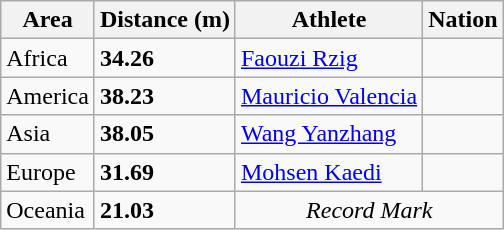<table class="wikitable">
<tr>
<th>Area</th>
<th>Distance (m)</th>
<th>Athlete</th>
<th>Nation</th>
</tr>
<tr>
<td>Africa</td>
<td><strong>34.26</strong></td>
<td><a href='#'>Faouzi Rzig</a></td>
<td></td>
</tr>
<tr>
<td>America</td>
<td><strong>38.23</strong> </td>
<td><a href='#'>Mauricio Valencia</a></td>
<td></td>
</tr>
<tr>
<td>Asia</td>
<td><strong>38.05</strong></td>
<td><a href='#'>Wang Yanzhang</a></td>
<td></td>
</tr>
<tr>
<td>Europe</td>
<td><strong>31.69</strong></td>
<td><a href='#'>Mohsen Kaedi</a></td>
<td></td>
</tr>
<tr>
<td>Oceania</td>
<td><strong>21.03</strong></td>
<td colspan="2" align="center"><em>Record Mark</em></td>
</tr>
</table>
